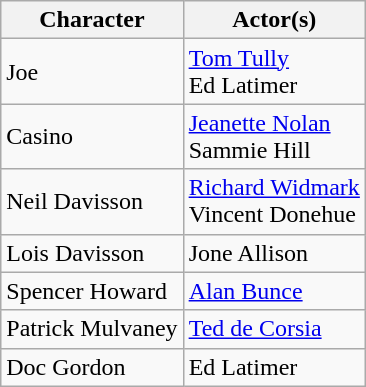<table class="wikitable">
<tr>
<th>Character</th>
<th>Actor(s)</th>
</tr>
<tr>
<td>Joe</td>
<td><a href='#'>Tom Tully</a><br>Ed Latimer</td>
</tr>
<tr>
<td>Casino</td>
<td><a href='#'>Jeanette Nolan</a><br>Sammie Hill</td>
</tr>
<tr>
<td>Neil Davisson</td>
<td><a href='#'>Richard Widmark</a><br>Vincent Donehue</td>
</tr>
<tr>
<td>Lois Davisson</td>
<td>Jone Allison</td>
</tr>
<tr>
<td>Spencer Howard</td>
<td><a href='#'>Alan Bunce</a></td>
</tr>
<tr>
<td>Patrick Mulvaney</td>
<td><a href='#'>Ted de Corsia</a></td>
</tr>
<tr>
<td>Doc Gordon</td>
<td>Ed Latimer</td>
</tr>
</table>
